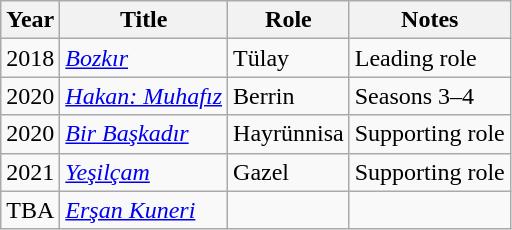<table class="wikitable">
<tr>
<th>Year</th>
<th>Title</th>
<th>Role</th>
<th>Notes</th>
</tr>
<tr>
<td>2018</td>
<td><em><a href='#'>Bozkır</a></em></td>
<td>Tülay</td>
<td>Leading role</td>
</tr>
<tr>
<td>2020</td>
<td><em><a href='#'>Hakan: Muhafız</a></em></td>
<td>Berrin</td>
<td>Seasons 3–4</td>
</tr>
<tr>
<td>2020</td>
<td><em><a href='#'>Bir Başkadır</a></em></td>
<td>Hayrünnisa</td>
<td>Supporting role</td>
</tr>
<tr>
<td>2021</td>
<td><em><a href='#'>Yeşilçam</a></em></td>
<td>Gazel</td>
<td>Supporting role</td>
</tr>
<tr>
<td>TBA</td>
<td><em><a href='#'>Erşan Kuneri</a></em></td>
<td></td>
<td></td>
</tr>
</table>
